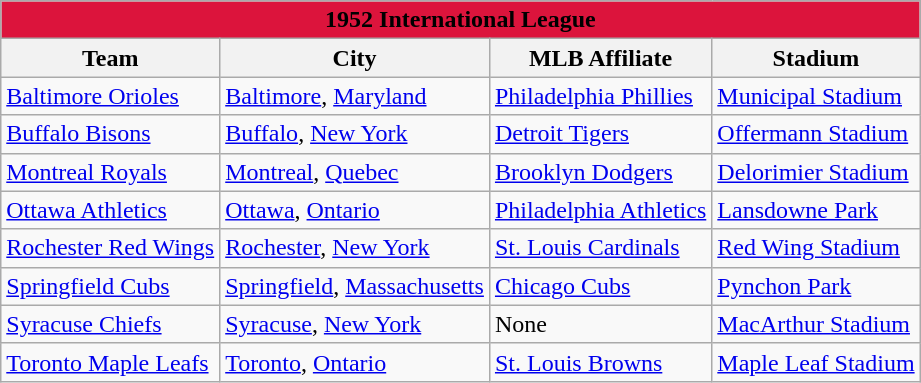<table class="wikitable" style="width:auto">
<tr>
<td bgcolor="#DC143C" align="center" colspan="7"><strong><span>1952 International League</span></strong></td>
</tr>
<tr>
<th>Team</th>
<th>City</th>
<th>MLB Affiliate</th>
<th>Stadium</th>
</tr>
<tr>
<td><a href='#'>Baltimore Orioles</a></td>
<td><a href='#'>Baltimore</a>, <a href='#'>Maryland</a></td>
<td><a href='#'>Philadelphia Phillies</a></td>
<td><a href='#'>Municipal Stadium</a></td>
</tr>
<tr>
<td><a href='#'>Buffalo Bisons</a></td>
<td><a href='#'>Buffalo</a>, <a href='#'>New York</a></td>
<td><a href='#'>Detroit Tigers</a></td>
<td><a href='#'>Offermann Stadium</a></td>
</tr>
<tr>
<td><a href='#'>Montreal Royals</a></td>
<td><a href='#'>Montreal</a>, <a href='#'>Quebec</a></td>
<td><a href='#'>Brooklyn Dodgers</a></td>
<td><a href='#'>Delorimier Stadium</a></td>
</tr>
<tr>
<td><a href='#'>Ottawa Athletics</a></td>
<td><a href='#'>Ottawa</a>, <a href='#'>Ontario</a></td>
<td><a href='#'>Philadelphia Athletics</a></td>
<td><a href='#'>Lansdowne Park</a></td>
</tr>
<tr>
<td><a href='#'>Rochester Red Wings</a></td>
<td><a href='#'>Rochester</a>, <a href='#'>New York</a></td>
<td><a href='#'>St. Louis Cardinals</a></td>
<td><a href='#'>Red Wing Stadium</a></td>
</tr>
<tr>
<td><a href='#'>Springfield Cubs</a></td>
<td><a href='#'>Springfield</a>, <a href='#'>Massachusetts</a></td>
<td><a href='#'>Chicago Cubs</a></td>
<td><a href='#'>Pynchon Park</a></td>
</tr>
<tr>
<td><a href='#'>Syracuse Chiefs</a></td>
<td><a href='#'>Syracuse</a>, <a href='#'>New York</a></td>
<td>None</td>
<td><a href='#'>MacArthur Stadium</a></td>
</tr>
<tr>
<td><a href='#'>Toronto Maple Leafs</a></td>
<td><a href='#'>Toronto</a>, <a href='#'>Ontario</a></td>
<td><a href='#'>St. Louis Browns</a></td>
<td><a href='#'>Maple Leaf Stadium</a></td>
</tr>
</table>
